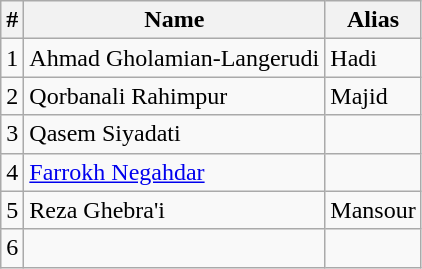<table class="wikitable" style="text-align:left">
<tr>
<th>#</th>
<th>Name</th>
<th>Alias</th>
</tr>
<tr>
<td>1</td>
<td>Ahmad Gholamian-Langerudi</td>
<td>Hadi</td>
</tr>
<tr>
<td>2</td>
<td>Qorbanali Rahimpur</td>
<td>Majid</td>
</tr>
<tr>
<td>3</td>
<td>Qasem Siyadati</td>
<td></td>
</tr>
<tr>
<td>4</td>
<td><a href='#'>Farrokh Negahdar</a></td>
<td></td>
</tr>
<tr>
<td>5</td>
<td>Reza Ghebra'i</td>
<td>Mansour</td>
</tr>
<tr>
<td>6</td>
<td></td>
<td></td>
</tr>
</table>
